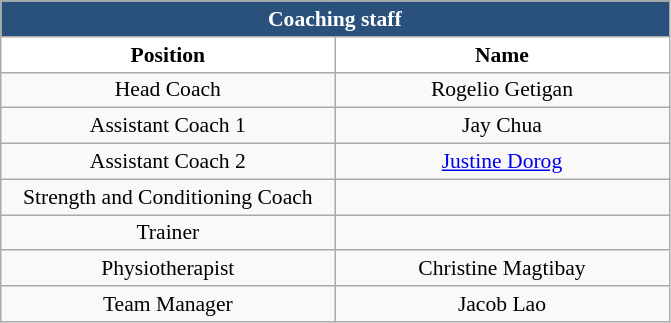<table class="wikitable sortable" style="font-size:90%; text-align:center;">
<tr>
<th colspan="5" style= "background:#29517c; color:#FFFFFF; text-align: center">Coaching staff</th>
</tr>
<tr align=center>
<th style="width:15em; background:White; color:Black;">Position</th>
<th style="width:15em; background:White; color:Black;">Name</th>
</tr>
<tr>
<td>Head Coach</td>
<td> Rogelio Getigan</td>
</tr>
<tr>
<td>Assistant Coach 1</td>
<td> Jay Chua</td>
</tr>
<tr>
<td>Assistant Coach 2</td>
<td> <a href='#'>Justine Dorog</a></td>
</tr>
<tr>
<td>Strength and Conditioning Coach</td>
<td></td>
</tr>
<tr>
<td>Trainer</td>
<td></td>
</tr>
<tr>
<td>Physiotherapist</td>
<td> Christine Magtibay</td>
</tr>
<tr>
<td>Team Manager</td>
<td> Jacob Lao</td>
</tr>
</table>
